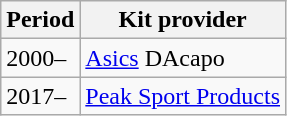<table class="wikitable" style="text-align: left">
<tr>
<th>Period</th>
<th>Kit provider</th>
</tr>
<tr>
<td>2000–</td>
<td><a href='#'>Asics</a> DAcapo</td>
</tr>
<tr>
<td>2017–</td>
<td><a href='#'>Peak Sport Products</a></td>
</tr>
</table>
